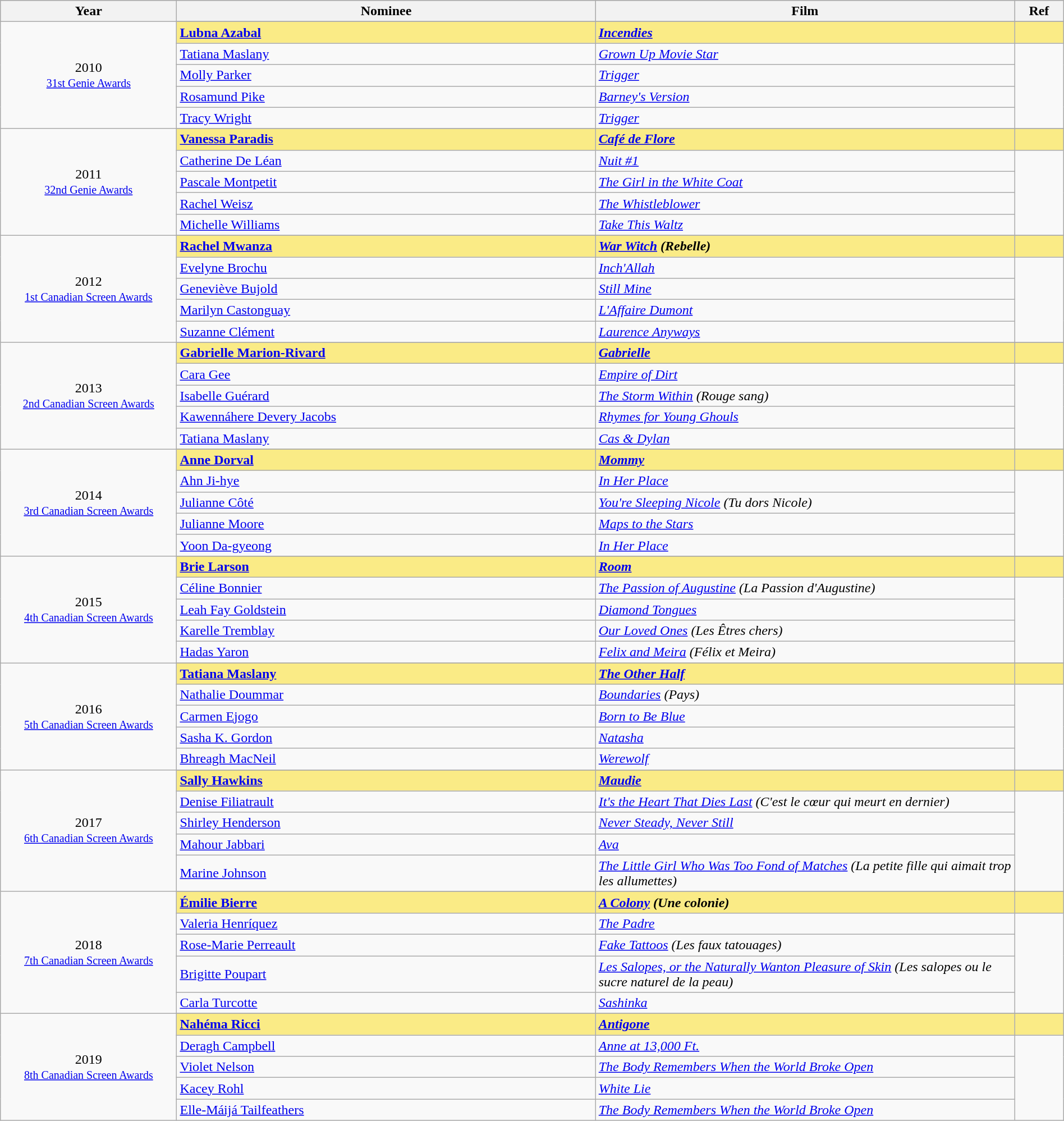<table class="wikitable" style="width:100%;">
<tr style="background:#bebebe;">
<th style="width:8%;">Year</th>
<th style="width:19%;">Nominee</th>
<th style="width:19%;">Film</th>
<th style="width:2%;">Ref</th>
</tr>
<tr>
<td rowspan="6" align="center">2010 <br> <small><a href='#'>31st Genie Awards</a></small></td>
</tr>
<tr style="background:#FAEB86;">
<td><strong><a href='#'>Lubna Azabal</a></strong></td>
<td><strong><em><a href='#'>Incendies</a></em></strong></td>
<td></td>
</tr>
<tr>
<td><a href='#'>Tatiana Maslany</a></td>
<td><em><a href='#'>Grown Up Movie Star</a></em></td>
<td rowspan=4></td>
</tr>
<tr>
<td><a href='#'>Molly Parker</a></td>
<td><em><a href='#'>Trigger</a></em></td>
</tr>
<tr>
<td><a href='#'>Rosamund Pike</a></td>
<td><em><a href='#'>Barney's Version</a></em></td>
</tr>
<tr>
<td><a href='#'>Tracy Wright</a></td>
<td><em><a href='#'>Trigger</a></em></td>
</tr>
<tr>
<td rowspan="6" align="center">2011 <br> <small><a href='#'>32nd Genie Awards</a></small></td>
</tr>
<tr style="background:#FAEB86;">
<td><strong><a href='#'>Vanessa Paradis</a></strong></td>
<td><strong><em><a href='#'>Café de Flore</a></em></strong></td>
<td></td>
</tr>
<tr>
<td><a href='#'>Catherine De Léan</a></td>
<td><em><a href='#'>Nuit #1</a></em></td>
<td rowspan=4></td>
</tr>
<tr>
<td><a href='#'>Pascale Montpetit</a></td>
<td><em><a href='#'>The Girl in the White Coat</a></em></td>
</tr>
<tr>
<td><a href='#'>Rachel Weisz</a></td>
<td><em><a href='#'>The Whistleblower</a></em></td>
</tr>
<tr>
<td><a href='#'>Michelle Williams</a></td>
<td><em><a href='#'>Take This Waltz</a></em></td>
</tr>
<tr>
<td rowspan="6" align="center">2012 <br> <small><a href='#'>1st Canadian Screen Awards</a></small></td>
</tr>
<tr style="background:#FAEB86;">
<td><strong><a href='#'>Rachel Mwanza</a></strong></td>
<td><strong><em><a href='#'>War Witch</a> (Rebelle)</em></strong></td>
<td></td>
</tr>
<tr>
<td><a href='#'>Evelyne Brochu</a></td>
<td><em><a href='#'>Inch'Allah</a></em></td>
<td rowspan=4></td>
</tr>
<tr>
<td><a href='#'>Geneviève Bujold</a></td>
<td><em><a href='#'>Still Mine</a></em></td>
</tr>
<tr>
<td><a href='#'>Marilyn Castonguay</a></td>
<td><em><a href='#'>L'Affaire Dumont</a></em></td>
</tr>
<tr>
<td><a href='#'>Suzanne Clément</a></td>
<td><em><a href='#'>Laurence Anyways</a></em></td>
</tr>
<tr>
<td rowspan="6" align="center">2013 <br> <small><a href='#'>2nd Canadian Screen Awards</a></small></td>
</tr>
<tr style="background:#FAEB86;">
<td><strong><a href='#'>Gabrielle Marion-Rivard</a></strong></td>
<td><strong><em><a href='#'>Gabrielle</a></em></strong></td>
<td></td>
</tr>
<tr>
<td><a href='#'>Cara Gee</a></td>
<td><em><a href='#'>Empire of Dirt</a></em></td>
<td rowspan=4></td>
</tr>
<tr>
<td><a href='#'>Isabelle Guérard</a></td>
<td><em><a href='#'>The Storm Within</a> (Rouge sang)</em></td>
</tr>
<tr>
<td><a href='#'>Kawennáhere Devery Jacobs</a></td>
<td><em><a href='#'>Rhymes for Young Ghouls</a></em></td>
</tr>
<tr>
<td><a href='#'>Tatiana Maslany</a></td>
<td><em><a href='#'>Cas & Dylan</a></em></td>
</tr>
<tr>
<td rowspan="6" align="center">2014 <br> <small><a href='#'>3rd Canadian Screen Awards</a></small></td>
</tr>
<tr style="background:#FAEB86;">
<td><strong><a href='#'>Anne Dorval</a></strong></td>
<td><strong><em><a href='#'>Mommy</a></em></strong></td>
<td></td>
</tr>
<tr>
<td><a href='#'>Ahn Ji-hye</a></td>
<td><em><a href='#'>In Her Place</a></em></td>
<td rowspan=4></td>
</tr>
<tr>
<td><a href='#'>Julianne Côté</a></td>
<td><em><a href='#'>You're Sleeping Nicole</a> (Tu dors Nicole)</em></td>
</tr>
<tr>
<td><a href='#'>Julianne Moore</a></td>
<td><em><a href='#'>Maps to the Stars</a></em></td>
</tr>
<tr>
<td><a href='#'>Yoon Da-gyeong</a></td>
<td><em><a href='#'>In Her Place</a></em></td>
</tr>
<tr>
<td rowspan="6" align="center">2015 <br> <small><a href='#'>4th Canadian Screen Awards</a></small></td>
</tr>
<tr style="background:#FAEB86;">
<td><strong><a href='#'>Brie Larson</a></strong></td>
<td><strong><em><a href='#'>Room</a></em></strong></td>
<td></td>
</tr>
<tr>
<td><a href='#'>Céline Bonnier</a></td>
<td><em><a href='#'>The Passion of Augustine</a> (La Passion d'Augustine)</em></td>
<td rowspan=4></td>
</tr>
<tr>
<td><a href='#'>Leah Fay Goldstein</a></td>
<td><em><a href='#'>Diamond Tongues</a></em></td>
</tr>
<tr>
<td><a href='#'>Karelle Tremblay</a></td>
<td><em><a href='#'>Our Loved Ones</a> (Les Êtres chers)</em></td>
</tr>
<tr>
<td><a href='#'>Hadas Yaron</a></td>
<td><em><a href='#'>Felix and Meira</a> (Félix et Meira)</em></td>
</tr>
<tr>
<td rowspan="6" align="center">2016 <br> <small><a href='#'>5th Canadian Screen Awards</a></small></td>
</tr>
<tr style="background:#FAEB86;">
<td><strong><a href='#'>Tatiana Maslany</a></strong></td>
<td><strong><em><a href='#'>The Other Half</a></em></strong></td>
<td></td>
</tr>
<tr>
<td><a href='#'>Nathalie Doummar</a></td>
<td><em><a href='#'>Boundaries</a> (Pays)</em></td>
<td rowspan=4></td>
</tr>
<tr>
<td><a href='#'>Carmen Ejogo</a></td>
<td><em><a href='#'>Born to Be Blue</a></em></td>
</tr>
<tr>
<td><a href='#'>Sasha K. Gordon</a></td>
<td><em><a href='#'>Natasha</a></em></td>
</tr>
<tr>
<td><a href='#'>Bhreagh MacNeil</a></td>
<td><em><a href='#'>Werewolf</a></em></td>
</tr>
<tr>
<td rowspan="6" align="center">2017 <br> <small><a href='#'>6th Canadian Screen Awards</a></small></td>
</tr>
<tr style="background:#FAEB86;">
<td><strong><a href='#'>Sally Hawkins</a></strong></td>
<td><strong><em><a href='#'>Maudie</a></em></strong></td>
<td></td>
</tr>
<tr>
<td><a href='#'>Denise Filiatrault</a></td>
<td><em><a href='#'>It's the Heart That Dies Last</a> (C'est le cœur qui meurt en dernier)</em></td>
<td rowspan=4></td>
</tr>
<tr>
<td><a href='#'>Shirley Henderson</a></td>
<td><em><a href='#'>Never Steady, Never Still</a></em></td>
</tr>
<tr>
<td><a href='#'>Mahour Jabbari</a></td>
<td><em><a href='#'>Ava</a></em></td>
</tr>
<tr>
<td><a href='#'>Marine Johnson</a></td>
<td><em><a href='#'>The Little Girl Who Was Too Fond of Matches</a> (La petite fille qui aimait trop les allumettes)</em></td>
</tr>
<tr>
<td rowspan="6" align="center">2018 <br> <small><a href='#'>7th Canadian Screen Awards</a></small></td>
</tr>
<tr style="background:#FAEB86;">
<td><strong><a href='#'>Émilie Bierre</a></strong></td>
<td><strong><em><a href='#'>A Colony</a> (Une colonie)</em></strong></td>
<td></td>
</tr>
<tr>
<td><a href='#'>Valeria Henríquez</a></td>
<td><em><a href='#'>The Padre</a></em></td>
<td rowspan=4></td>
</tr>
<tr>
<td><a href='#'>Rose-Marie Perreault</a></td>
<td><em><a href='#'>Fake Tattoos</a> (Les faux tatouages)</em></td>
</tr>
<tr>
<td><a href='#'>Brigitte Poupart</a></td>
<td><em><a href='#'>Les Salopes, or the Naturally Wanton Pleasure of Skin</a> (Les salopes ou le sucre naturel de la peau)</em></td>
</tr>
<tr>
<td><a href='#'>Carla Turcotte</a></td>
<td><em><a href='#'>Sashinka</a></em></td>
</tr>
<tr>
<td rowspan="6" align="center">2019 <br> <small><a href='#'>8th Canadian Screen Awards</a></small></td>
</tr>
<tr style="background:#FAEB86;">
<td><strong><a href='#'>Nahéma Ricci</a></strong></td>
<td><strong><em><a href='#'>Antigone</a></em></strong></td>
<td></td>
</tr>
<tr>
<td><a href='#'>Deragh Campbell</a></td>
<td><em><a href='#'>Anne at 13,000 Ft.</a></em></td>
<td rowspan=4></td>
</tr>
<tr>
<td><a href='#'>Violet Nelson</a></td>
<td><em><a href='#'>The Body Remembers When the World Broke Open</a></em></td>
</tr>
<tr>
<td><a href='#'>Kacey Rohl</a></td>
<td><em><a href='#'>White Lie</a></em></td>
</tr>
<tr>
<td><a href='#'>Elle-Máijá Tailfeathers</a></td>
<td><em><a href='#'>The Body Remembers When the World Broke Open</a></em></td>
</tr>
</table>
